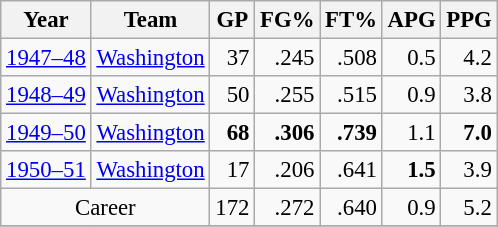<table class="wikitable sortable" style="font-size:95%; text-align:right;">
<tr>
<th>Year</th>
<th>Team</th>
<th>GP</th>
<th>FG%</th>
<th>FT%</th>
<th>APG</th>
<th>PPG</th>
</tr>
<tr>
<td style="text-align:left;"><a href='#'>1947–48</a></td>
<td style="text-align:left;"><a href='#'>Washington</a></td>
<td>37</td>
<td>.245</td>
<td>.508</td>
<td>0.5</td>
<td>4.2</td>
</tr>
<tr>
<td style="text-align:left;"><a href='#'>1948–49</a></td>
<td style="text-align:left;"><a href='#'>Washington</a></td>
<td>50</td>
<td>.255</td>
<td>.515</td>
<td>0.9</td>
<td>3.8</td>
</tr>
<tr>
<td style="text-align:left;"><a href='#'>1949–50</a></td>
<td style="text-align:left;"><a href='#'>Washington</a></td>
<td><strong>68</strong></td>
<td><strong>.306</strong></td>
<td><strong>.739</strong></td>
<td>1.1</td>
<td><strong>7.0</strong></td>
</tr>
<tr>
<td style="text-align:left;"><a href='#'>1950–51</a></td>
<td style="text-align:left;"><a href='#'>Washington</a></td>
<td>17</td>
<td>.206</td>
<td>.641</td>
<td><strong>1.5</strong></td>
<td>3.9</td>
</tr>
<tr>
<td style="text-align:center;" colspan="2">Career</td>
<td>172</td>
<td>.272</td>
<td>.640</td>
<td>0.9</td>
<td>5.2</td>
</tr>
<tr>
</tr>
</table>
